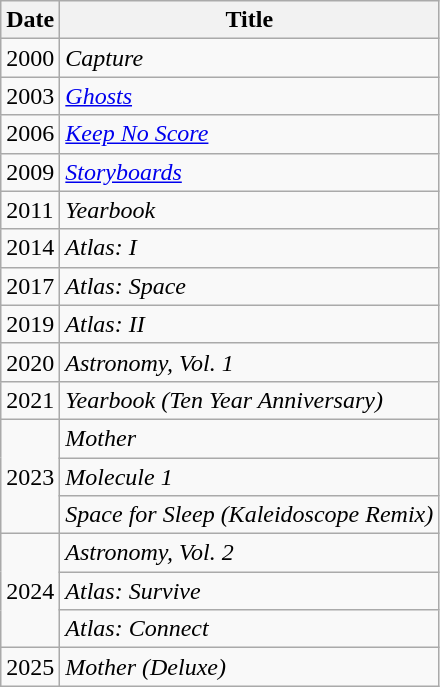<table class="wikitable">
<tr>
<th>Date</th>
<th>Title</th>
</tr>
<tr>
<td>2000</td>
<td><em>Capture</em></td>
</tr>
<tr>
<td>2003</td>
<td><em><a href='#'>Ghosts</a></em></td>
</tr>
<tr>
<td>2006</td>
<td><em><a href='#'>Keep No Score</a></em></td>
</tr>
<tr>
<td>2009</td>
<td><em><a href='#'>Storyboards</a></em></td>
</tr>
<tr>
<td>2011</td>
<td><em>Yearbook</em></td>
</tr>
<tr>
<td>2014</td>
<td><em>Atlas:</em> <em>I</em></td>
</tr>
<tr>
<td>2017</td>
<td><em>Atlas: Space</em></td>
</tr>
<tr>
<td>2019</td>
<td><em>Atlas: II</em></td>
</tr>
<tr>
<td>2020</td>
<td><em>Astronomy, Vol. 1</em></td>
</tr>
<tr>
<td>2021</td>
<td><em>Yearbook (Ten Year Anniversary)</em></td>
</tr>
<tr>
<td rowspan="3">2023</td>
<td><em>Mother</em></td>
</tr>
<tr>
<td><em>Molecule 1</em></td>
</tr>
<tr>
<td><em>Space for Sleep (Kaleidoscope Remix)</em></td>
</tr>
<tr>
<td rowspan="3">2024</td>
<td><em>Astronomy, Vol. 2</em></td>
</tr>
<tr>
<td><em>Atlas: Survive</em></td>
</tr>
<tr>
<td><em>Atlas: Connect</em></td>
</tr>
<tr>
<td>2025</td>
<td><em>Mother (Deluxe)</em></td>
</tr>
</table>
